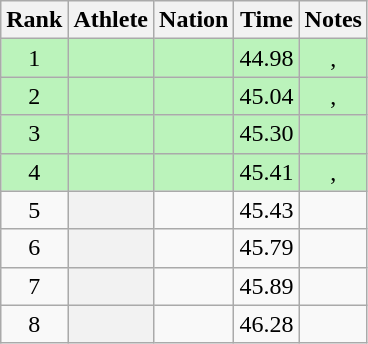<table class="wikitable plainrowheaders sortable" style="text-align:center;">
<tr>
<th scope=col>Rank</th>
<th scope=col>Athlete</th>
<th scope=col>Nation</th>
<th scope=col>Time</th>
<th scope=col>Notes</th>
</tr>
<tr bgcolor=#bbf3bb>
<td>1</td>
<th scope=row style="background:#bbf3bb; text-align:left;"></th>
<td align=left></td>
<td>44.98</td>
<td>, </td>
</tr>
<tr bgcolor=#bbf3bb>
<td>2</td>
<th scope=row style="background:#bbf3bb; text-align:left;"></th>
<td align=left></td>
<td>45.04</td>
<td>, </td>
</tr>
<tr bgcolor=#bbf3bb>
<td>3</td>
<th scope=row style="background:#bbf3bb; text-align:left;"></th>
<td align=left></td>
<td>45.30</td>
<td></td>
</tr>
<tr bgcolor=#bbf3bb>
<td>4</td>
<th scope=row style="background:#bbf3bb; text-align:left;"></th>
<td align=left></td>
<td>45.41</td>
<td>, </td>
</tr>
<tr>
<td>5</td>
<th scope=row style=text-align:left;></th>
<td align=left></td>
<td>45.43</td>
<td></td>
</tr>
<tr>
<td>6</td>
<th scope=row style=text-align:left;></th>
<td align=left></td>
<td>45.79</td>
<td></td>
</tr>
<tr>
<td>7</td>
<th scope=row style=text-align:left;></th>
<td align=left></td>
<td>45.89</td>
<td></td>
</tr>
<tr>
<td>8</td>
<th scope=row style=text-align:left;></th>
<td align=left></td>
<td>46.28</td>
<td></td>
</tr>
</table>
